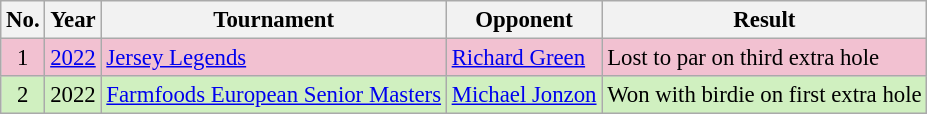<table class="wikitable" style="font-size:95%;">
<tr>
<th>No.</th>
<th>Year</th>
<th>Tournament</th>
<th>Opponent</th>
<th>Result</th>
</tr>
<tr style="background:#F2C1D1;">
<td align=center>1</td>
<td><a href='#'>2022</a></td>
<td><a href='#'>Jersey Legends</a></td>
<td> <a href='#'>Richard Green</a></td>
<td>Lost to par on third extra hole</td>
</tr>
<tr style="background:#D0F0C0;">
<td align=center>2</td>
<td>2022</td>
<td><a href='#'>Farmfoods European Senior Masters</a></td>
<td> <a href='#'>Michael Jonzon</a></td>
<td>Won with birdie on first extra hole</td>
</tr>
</table>
